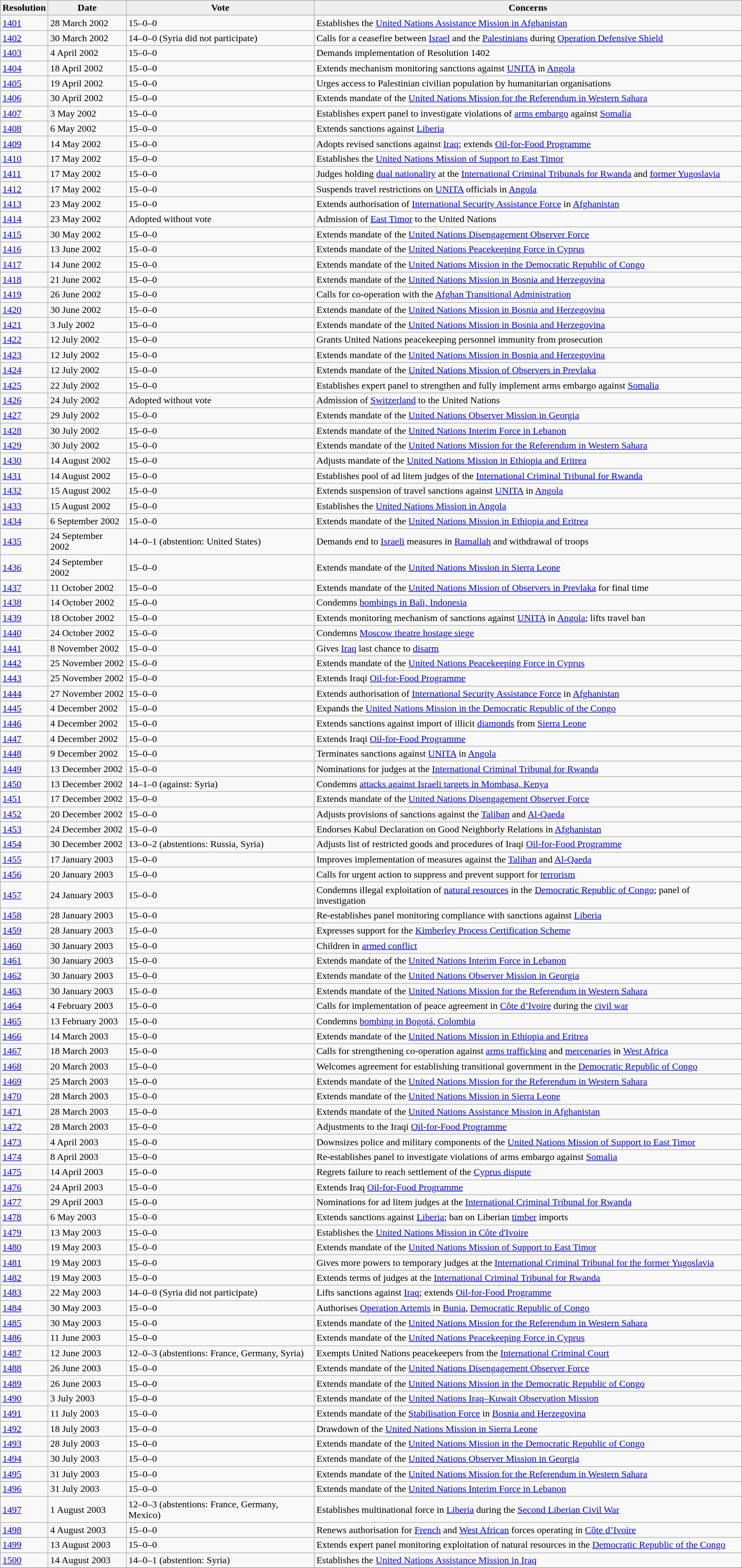<table class="wikitable sortable" align="center">
<tr>
<th style="background:#efefef;">Resolution</th>
<th style="background:#efefef;">Date</th>
<th style="background:#efefef;">Vote</th>
<th style="background:#efefef;">Concerns</th>
</tr>
<tr id="2002">
<td><a href='#'>1401</a></td>
<td>28 March 2002</td>
<td>15–0–0</td>
<td>Establishes the <a href='#'>United Nations Assistance Mission in Afghanistan</a></td>
</tr>
<tr>
<td><a href='#'>1402</a></td>
<td>30 March 2002</td>
<td>14–0–0 (Syria did not participate)</td>
<td>Calls for a ceasefire between <a href='#'>Israel</a> and the <a href='#'>Palestinians</a> during <a href='#'>Operation Defensive Shield</a></td>
</tr>
<tr>
<td><a href='#'>1403</a></td>
<td>4 April 2002</td>
<td>15–0–0</td>
<td>Demands implementation of Resolution 1402</td>
</tr>
<tr>
<td><a href='#'>1404</a></td>
<td>18 April 2002</td>
<td>15–0–0</td>
<td>Extends mechanism monitoring sanctions against <a href='#'>UNITA</a> in <a href='#'>Angola</a></td>
</tr>
<tr>
<td><a href='#'>1405</a></td>
<td>19 April 2002</td>
<td>15–0–0</td>
<td>Urges access to Palestinian civilian population by humanitarian organisations</td>
</tr>
<tr>
<td><a href='#'>1406</a></td>
<td>30 April 2002</td>
<td>15–0–0</td>
<td>Extends mandate of the <a href='#'>United Nations Mission for the Referendum in Western Sahara</a></td>
</tr>
<tr>
<td><a href='#'>1407</a></td>
<td>3 May 2002</td>
<td>15–0–0</td>
<td>Establishes expert panel to investigate violations of <a href='#'>arms embargo</a> against <a href='#'>Somalia</a></td>
</tr>
<tr>
<td><a href='#'>1408</a></td>
<td>6 May 2002</td>
<td>15–0–0</td>
<td>Extends sanctions against <a href='#'>Liberia</a></td>
</tr>
<tr>
<td><a href='#'>1409</a></td>
<td>14 May 2002</td>
<td>15–0–0</td>
<td>Adopts revised sanctions against <a href='#'>Iraq</a>; extends <a href='#'>Oil-for-Food Programme</a></td>
</tr>
<tr>
<td><a href='#'>1410</a></td>
<td>17 May 2002</td>
<td>15–0–0</td>
<td>Establishes the <a href='#'>United Nations Mission of Support to East Timor</a></td>
</tr>
<tr>
<td><a href='#'>1411</a></td>
<td>17 May 2002</td>
<td>15–0–0</td>
<td>Judges holding <a href='#'>dual nationality</a> at the <a href='#'>International Criminal Tribunals for Rwanda</a> and <a href='#'>former Yugoslavia</a></td>
</tr>
<tr>
<td><a href='#'>1412</a></td>
<td>17 May 2002</td>
<td>15–0–0</td>
<td>Suspends travel restrictions on <a href='#'>UNITA</a> officials in <a href='#'>Angola</a></td>
</tr>
<tr>
<td><a href='#'>1413</a></td>
<td>23 May 2002</td>
<td>15–0–0</td>
<td>Extends authorisation of <a href='#'>International Security Assistance Force</a> in <a href='#'>Afghanistan</a></td>
</tr>
<tr>
<td><a href='#'>1414</a></td>
<td>23 May 2002</td>
<td>Adopted without vote</td>
<td>Admission of <a href='#'>East Timor</a> to the United Nations</td>
</tr>
<tr>
<td><a href='#'>1415</a></td>
<td>30 May 2002</td>
<td>15–0–0</td>
<td>Extends mandate of the <a href='#'>United Nations Disengagement Observer Force</a></td>
</tr>
<tr>
<td><a href='#'>1416</a></td>
<td>13 June 2002</td>
<td>15–0–0</td>
<td>Extends mandate of the <a href='#'>United Nations Peacekeeping Force in Cyprus</a></td>
</tr>
<tr>
<td><a href='#'>1417</a></td>
<td>14 June 2002</td>
<td>15–0–0</td>
<td>Extends mandate of the <a href='#'>United Nations Mission in the Democratic Republic of Congo</a></td>
</tr>
<tr>
<td><a href='#'>1418</a></td>
<td>21 June 2002</td>
<td>15–0–0</td>
<td>Extends mandate of the <a href='#'>United Nations Mission in Bosnia and Herzegovina</a></td>
</tr>
<tr>
<td><a href='#'>1419</a></td>
<td>26 June 2002</td>
<td>15–0–0</td>
<td>Calls for co-operation with the <a href='#'>Afghan Transitional Administration</a></td>
</tr>
<tr>
<td><a href='#'>1420</a></td>
<td>30 June 2002</td>
<td>15–0–0</td>
<td>Extends mandate of the <a href='#'>United Nations Mission in Bosnia and Herzegovina</a></td>
</tr>
<tr>
<td><a href='#'>1421</a></td>
<td>3 July 2002</td>
<td>15–0–0</td>
<td>Extends mandate of the <a href='#'>United Nations Mission in Bosnia and Herzegovina</a></td>
</tr>
<tr>
<td><a href='#'>1422</a></td>
<td>12 July 2002</td>
<td>15–0–0</td>
<td>Grants United Nations peacekeeping personnel immunity from prosecution</td>
</tr>
<tr>
<td><a href='#'>1423</a></td>
<td>12 July 2002</td>
<td>15–0–0</td>
<td>Extends mandate of the <a href='#'>United Nations Mission in Bosnia and Herzegovina</a></td>
</tr>
<tr>
<td><a href='#'>1424</a></td>
<td>12 July 2002</td>
<td>15–0–0</td>
<td>Extends mandate of the <a href='#'>United Nations Mission of Observers in Prevlaka</a></td>
</tr>
<tr>
<td><a href='#'>1425</a></td>
<td>22 July 2002</td>
<td>15–0–0</td>
<td>Establishes expert panel to strengthen and fully implement arms embargo against <a href='#'>Somalia</a></td>
</tr>
<tr>
<td><a href='#'>1426</a></td>
<td>24 July 2002</td>
<td>Adopted without vote</td>
<td>Admission of <a href='#'>Switzerland</a> to the United Nations</td>
</tr>
<tr>
<td><a href='#'>1427</a></td>
<td>29 July 2002</td>
<td>15–0–0</td>
<td>Extends mandate of the <a href='#'>United Nations Observer Mission in Georgia</a></td>
</tr>
<tr>
<td><a href='#'>1428</a></td>
<td>30 July 2002</td>
<td>15–0–0</td>
<td>Extends mandate of the <a href='#'>United Nations Interim Force in Lebanon</a></td>
</tr>
<tr>
<td><a href='#'>1429</a></td>
<td>30 July 2002</td>
<td>15–0–0</td>
<td>Extends mandate of the <a href='#'>United Nations Mission for the Referendum in Western Sahara</a></td>
</tr>
<tr>
<td><a href='#'>1430</a></td>
<td>14 August 2002</td>
<td>15–0–0</td>
<td>Adjusts mandate of the <a href='#'>United Nations Mission in Ethiopia and Eritrea</a></td>
</tr>
<tr>
<td><a href='#'>1431</a></td>
<td>14 August 2002</td>
<td>15–0–0</td>
<td>Establishes pool of ad litem judges of the <a href='#'>International Criminal Tribunal for Rwanda</a></td>
</tr>
<tr>
<td><a href='#'>1432</a></td>
<td>15 August 2002</td>
<td>15–0–0</td>
<td>Extends suspension of travel sanctions against <a href='#'>UNITA</a> in <a href='#'>Angola</a></td>
</tr>
<tr>
<td><a href='#'>1433</a></td>
<td>15 August 2002</td>
<td>15–0–0</td>
<td>Establishes the <a href='#'>United Nations Mission in Angola</a></td>
</tr>
<tr>
<td><a href='#'>1434</a></td>
<td>6 September 2002</td>
<td>15–0–0</td>
<td>Extends mandate of the <a href='#'>United Nations Mission in Ethiopia and Eritrea</a></td>
</tr>
<tr>
<td><a href='#'>1435</a></td>
<td>24 September 2002</td>
<td>14–0–1 (abstention: United States)</td>
<td>Demands end to <a href='#'>Israeli</a> measures in <a href='#'>Ramallah</a> and withdrawal of troops</td>
</tr>
<tr>
<td><a href='#'>1436</a></td>
<td>24 September 2002</td>
<td>15–0–0</td>
<td>Extends mandate of the <a href='#'>United Nations Mission in Sierra Leone</a></td>
</tr>
<tr>
<td><a href='#'>1437</a></td>
<td>11 October 2002</td>
<td>15–0–0</td>
<td>Extends mandate of the <a href='#'>United Nations Mission of Observers in Prevlaka</a> for final time</td>
</tr>
<tr>
<td><a href='#'>1438</a></td>
<td>14 October 2002</td>
<td>15–0–0</td>
<td>Condemns <a href='#'>bombings in Bali, Indonesia</a></td>
</tr>
<tr>
<td><a href='#'>1439</a></td>
<td>18 October 2002</td>
<td>15–0–0</td>
<td>Extends monitoring mechanism of sanctions against <a href='#'>UNITA</a> in <a href='#'>Angola</a>; lifts travel ban</td>
</tr>
<tr>
<td><a href='#'>1440</a></td>
<td>24 October 2002</td>
<td>15–0–0</td>
<td>Condemns <a href='#'>Moscow theatre hostage siege</a></td>
</tr>
<tr>
<td><a href='#'>1441</a></td>
<td>8 November 2002</td>
<td>15–0–0</td>
<td>Gives <a href='#'>Iraq</a> last chance to <a href='#'>disarm</a></td>
</tr>
<tr>
<td><a href='#'>1442</a></td>
<td>25 November 2002</td>
<td>15–0–0</td>
<td>Extends mandate of the <a href='#'>United Nations Peacekeeping Force in Cyprus</a></td>
</tr>
<tr>
<td><a href='#'>1443</a></td>
<td>25 November 2002</td>
<td>15–0–0</td>
<td>Extends Iraqi <a href='#'>Oil-for-Food Programme</a></td>
</tr>
<tr>
<td><a href='#'>1444</a></td>
<td>27 November 2002</td>
<td>15–0–0</td>
<td>Extends authorisation of <a href='#'>International Security Assistance Force</a> in <a href='#'>Afghanistan</a></td>
</tr>
<tr>
<td><a href='#'>1445</a></td>
<td>4 December 2002</td>
<td>15–0–0</td>
<td>Expands the <a href='#'>United Nations Mission in the Democratic Republic of the Congo</a></td>
</tr>
<tr>
<td><a href='#'>1446</a></td>
<td>4 December 2002</td>
<td>15–0–0</td>
<td>Extends sanctions against import of illicit <a href='#'>diamonds</a> from <a href='#'>Sierra Leone</a></td>
</tr>
<tr>
<td><a href='#'>1447</a></td>
<td>4 December 2002</td>
<td>15–0–0</td>
<td>Extends Iraqi <a href='#'>Oil-for-Food Programme</a></td>
</tr>
<tr>
<td><a href='#'>1448</a></td>
<td>9 December 2002</td>
<td>15–0–0</td>
<td>Terminates sanctions against <a href='#'>UNITA</a> in <a href='#'>Angola</a></td>
</tr>
<tr>
<td><a href='#'>1449</a></td>
<td>13 December 2002</td>
<td>15–0–0</td>
<td>Nominations for judges at the <a href='#'>International Criminal Tribunal for Rwanda</a></td>
</tr>
<tr>
<td><a href='#'>1450</a></td>
<td>13 December 2002</td>
<td>14–1–0 (against: Syria)</td>
<td>Condemns <a href='#'>attacks against Israeli targets in Mombasa, Kenya</a></td>
</tr>
<tr>
<td><a href='#'>1451</a></td>
<td>17 December 2002</td>
<td>15–0–0</td>
<td>Extends mandate of the <a href='#'>United Nations Disengagement Observer Force</a></td>
</tr>
<tr>
<td><a href='#'>1452</a></td>
<td>20 December 2002</td>
<td>15–0–0</td>
<td>Adjusts provisions of sanctions against the <a href='#'>Taliban</a> and <a href='#'>Al-Qaeda</a></td>
</tr>
<tr>
<td><a href='#'>1453</a></td>
<td>24 December 2002</td>
<td>15–0–0</td>
<td>Endorses Kabul Declaration on Good Neighborly Relations in <a href='#'>Afghanistan</a></td>
</tr>
<tr>
<td><a href='#'>1454</a></td>
<td>30 December 2002</td>
<td>13–0–2 (abstentions: Russia, Syria)</td>
<td>Adjusts list of restricted goods and procedures of Iraqi <a href='#'>Oil-for-Food Programme</a></td>
</tr>
<tr id="2003">
<td><a href='#'>1455</a></td>
<td>17 January 2003</td>
<td>15–0–0</td>
<td>Improves implementation of measures against the <a href='#'>Taliban</a> and <a href='#'>Al-Qaeda</a></td>
</tr>
<tr>
<td><a href='#'>1456</a></td>
<td>20 January 2003</td>
<td>15–0–0</td>
<td>Calls for urgent action to suppress and prevent support for <a href='#'>terrorism</a></td>
</tr>
<tr>
<td><a href='#'>1457</a></td>
<td>24 January 2003</td>
<td>15–0–0</td>
<td>Condemns illegal exploitation of <a href='#'>natural resources</a> in the <a href='#'>Democratic Republic of Congo</a>; panel of investigation</td>
</tr>
<tr>
<td><a href='#'>1458</a></td>
<td>28 January 2003</td>
<td>15–0–0</td>
<td>Re-establishes panel monitoring compliance with sanctions against <a href='#'>Liberia</a></td>
</tr>
<tr>
<td><a href='#'>1459</a></td>
<td>28 January 2003</td>
<td>15–0–0</td>
<td>Expresses support for the <a href='#'>Kimberley Process Certification Scheme</a></td>
</tr>
<tr>
<td><a href='#'>1460</a></td>
<td>30 January 2003</td>
<td>15–0–0</td>
<td>Children in <a href='#'>armed conflict</a></td>
</tr>
<tr>
<td><a href='#'>1461</a></td>
<td>30 January 2003</td>
<td>15–0–0</td>
<td>Extends mandate of the <a href='#'>United Nations Interim Force in Lebanon</a></td>
</tr>
<tr>
<td><a href='#'>1462</a></td>
<td>30 January 2003</td>
<td>15–0–0</td>
<td>Extends mandate of the <a href='#'>United Nations Observer Mission in Georgia</a></td>
</tr>
<tr>
<td><a href='#'>1463</a></td>
<td>30 January 2003</td>
<td>15–0–0</td>
<td>Extends mandate of the <a href='#'>United Nations Mission for the Referendum in Western Sahara</a></td>
</tr>
<tr>
<td><a href='#'>1464</a></td>
<td>4 February 2003</td>
<td>15–0–0</td>
<td>Calls for implementation of peace agreement in <a href='#'>Côte d’Ivoire</a> during the <a href='#'>civil war</a></td>
</tr>
<tr>
<td><a href='#'>1465</a></td>
<td>13 February 2003</td>
<td>15–0–0</td>
<td>Condemns <a href='#'>bombing in Bogotá, Colombia</a></td>
</tr>
<tr>
<td><a href='#'>1466</a></td>
<td>14 March 2003</td>
<td>15–0–0</td>
<td>Extends mandate of the <a href='#'>United Nations Mission in Ethiopia and Eritrea</a></td>
</tr>
<tr>
<td><a href='#'>1467</a></td>
<td>18 March 2003</td>
<td>15–0–0</td>
<td>Calls for strengthening co-operation against <a href='#'>arms trafficking</a> and <a href='#'>mercenaries</a> in <a href='#'>West Africa</a></td>
</tr>
<tr>
<td><a href='#'>1468</a></td>
<td>20 March 2003</td>
<td>15–0–0</td>
<td>Welcomes agreement for establishing transitional government in the <a href='#'>Democratic Republic of Congo</a></td>
</tr>
<tr>
<td><a href='#'>1469</a></td>
<td>25 March 2003</td>
<td>15–0–0</td>
<td>Extends mandate of the <a href='#'>United Nations Mission for the Referendum in Western Sahara</a></td>
</tr>
<tr>
<td><a href='#'>1470</a></td>
<td>28 March 2003</td>
<td>15–0–0</td>
<td>Extends mandate of the <a href='#'>United Nations Mission in Sierra Leone</a></td>
</tr>
<tr>
<td><a href='#'>1471</a></td>
<td>28 March 2003</td>
<td>15–0–0</td>
<td>Extends mandate of the <a href='#'>United Nations Assistance Mission in Afghanistan</a></td>
</tr>
<tr>
<td><a href='#'>1472</a></td>
<td>28 March 2003</td>
<td>15–0–0</td>
<td>Adjustments to the Iraqi <a href='#'>Oil-for-Food Programme</a></td>
</tr>
<tr>
<td><a href='#'>1473</a></td>
<td>4 April 2003</td>
<td>15–0–0</td>
<td>Downsizes police and military components of the <a href='#'>United Nations Mission of Support to East Timor</a></td>
</tr>
<tr>
<td><a href='#'>1474</a></td>
<td>8 April 2003</td>
<td>15–0–0</td>
<td>Re-establishes panel to investigate violations of arms embargo against <a href='#'>Somalia</a></td>
</tr>
<tr>
<td><a href='#'>1475</a></td>
<td>14 April 2003</td>
<td>15–0–0</td>
<td>Regrets failure to reach settlement of the <a href='#'>Cyprus dispute</a></td>
</tr>
<tr>
<td><a href='#'>1476</a></td>
<td>24 April 2003</td>
<td>15–0–0</td>
<td>Extends Iraq <a href='#'>Oil-for-Food Programme</a></td>
</tr>
<tr>
<td><a href='#'>1477</a></td>
<td>29 April 2003</td>
<td>15–0–0</td>
<td>Nominations for ad litem judges at the <a href='#'>International Criminal Tribunal for Rwanda</a></td>
</tr>
<tr>
<td><a href='#'>1478</a></td>
<td>6 May 2003</td>
<td>15–0–0</td>
<td>Extends sanctions against <a href='#'>Liberia</a>; ban on Liberian <a href='#'>timber</a> imports</td>
</tr>
<tr>
<td><a href='#'>1479</a></td>
<td>13 May 2003</td>
<td>15–0–0</td>
<td>Establishes the <a href='#'>United Nations Mission in Côte d'Ivoire</a></td>
</tr>
<tr>
<td><a href='#'>1480</a></td>
<td>19 May 2003</td>
<td>15–0–0</td>
<td>Extends mandate of the <a href='#'>United Nations Mission of Support to East Timor</a></td>
</tr>
<tr>
<td><a href='#'>1481</a></td>
<td>19 May 2003</td>
<td>15–0–0</td>
<td>Gives more powers to temporary judges at the <a href='#'>International Criminal Tribunal for the former Yugoslavia</a></td>
</tr>
<tr>
<td><a href='#'>1482</a></td>
<td>19 May 2003</td>
<td>15–0–0</td>
<td>Extends terms of judges at the <a href='#'>International Criminal Tribunal for Rwanda</a></td>
</tr>
<tr>
<td><a href='#'>1483</a></td>
<td>22 May 2003</td>
<td>14–0–0 (Syria did not participate)</td>
<td>Lifts sanctions against <a href='#'>Iraq</a>; extends <a href='#'>Oil-for-Food Programme</a></td>
</tr>
<tr>
<td><a href='#'>1484</a></td>
<td>30 May 2003</td>
<td>15–0–0</td>
<td>Authorises <a href='#'>Operation Artemis</a> in <a href='#'>Bunia</a>, <a href='#'>Democratic Republic of Congo</a></td>
</tr>
<tr>
<td><a href='#'>1485</a></td>
<td>30 May 2003</td>
<td>15–0–0</td>
<td>Extends mandate of the <a href='#'>United Nations Mission for the Referendum in Western Sahara</a></td>
</tr>
<tr>
<td><a href='#'>1486</a></td>
<td>11 June 2003</td>
<td>15–0–0</td>
<td>Extends mandate of the <a href='#'>United Nations Peacekeeping Force in Cyprus</a></td>
</tr>
<tr>
<td><a href='#'>1487</a></td>
<td>12 June 2003</td>
<td>12–0–3 (abstentions: France, Germany, Syria)</td>
<td>Exempts United Nations peacekeepers from the <a href='#'>International Criminal Court</a></td>
</tr>
<tr>
<td><a href='#'>1488</a></td>
<td>26 June 2003</td>
<td>15–0–0</td>
<td>Extends mandate of the <a href='#'>United Nations Disengagement Observer Force</a></td>
</tr>
<tr>
<td><a href='#'>1489</a></td>
<td>26 June 2003</td>
<td>15–0–0</td>
<td>Extends mandate of the <a href='#'>United Nations Mission in the Democratic Republic of Congo</a></td>
</tr>
<tr>
<td><a href='#'>1490</a></td>
<td>3 July 2003</td>
<td>15–0–0</td>
<td>Extends mandate of the <a href='#'>United Nations Iraq–Kuwait Observation Mission</a></td>
</tr>
<tr>
<td><a href='#'>1491</a></td>
<td>11 July 2003</td>
<td>15–0–0</td>
<td>Extends mandate of the <a href='#'>Stabilisation Force</a> in <a href='#'>Bosnia and Herzegovina</a></td>
</tr>
<tr>
<td><a href='#'>1492</a></td>
<td>18 July 2003</td>
<td>15–0–0</td>
<td>Drawdown of the <a href='#'>United Nations Mission in Sierra Leone</a></td>
</tr>
<tr>
<td><a href='#'>1493</a></td>
<td>28 July 2003</td>
<td>15–0–0</td>
<td>Extends mandate of the <a href='#'>United Nations Mission in the Democratic Republic of Congo</a></td>
</tr>
<tr>
<td><a href='#'>1494</a></td>
<td>30 July 2003</td>
<td>15–0–0</td>
<td>Extends mandate of the <a href='#'>United Nations Observer Mission in Georgia</a></td>
</tr>
<tr>
<td><a href='#'>1495</a></td>
<td>31 July 2003</td>
<td>15–0–0</td>
<td>Extends mandate of the <a href='#'>United Nations Mission for the Referendum in Western Sahara</a></td>
</tr>
<tr>
<td><a href='#'>1496</a></td>
<td>31 July 2003</td>
<td>15–0–0</td>
<td>Extends mandate of the <a href='#'>United Nations Interim Force in Lebanon</a></td>
</tr>
<tr>
<td><a href='#'>1497</a></td>
<td>1 August 2003</td>
<td>12–0–3 (abstentions: France, Germany, Mexico)</td>
<td>Establishes multinational force in <a href='#'>Liberia</a> during the <a href='#'>Second Liberian Civil War</a></td>
</tr>
<tr>
<td><a href='#'>1498</a></td>
<td>4 August 2003</td>
<td>15–0–0</td>
<td>Renews authorisation for <a href='#'>French</a> and <a href='#'>West African</a> forces operating in <a href='#'>Côte d’Ivoire</a></td>
</tr>
<tr>
<td><a href='#'>1499</a></td>
<td>13 August 2003</td>
<td>15–0–0</td>
<td>Extends expert panel monitoring exploitation of natural resources in the <a href='#'>Democratic Republic of the Congo</a></td>
</tr>
<tr>
<td><a href='#'>1500</a></td>
<td>14 August 2003</td>
<td>14–0–1 (abstention: Syria)</td>
<td>Establishes the <a href='#'>United Nations Assistance Mission in Iraq</a></td>
</tr>
<tr>
</tr>
</table>
